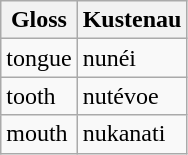<table class="wikitable">
<tr>
<th>Gloss</th>
<th>Kustenau</th>
</tr>
<tr>
<td>tongue</td>
<td>nunéi</td>
</tr>
<tr>
<td>tooth</td>
<td>nutévoe</td>
</tr>
<tr>
<td>mouth</td>
<td>nukanati</td>
</tr>
</table>
